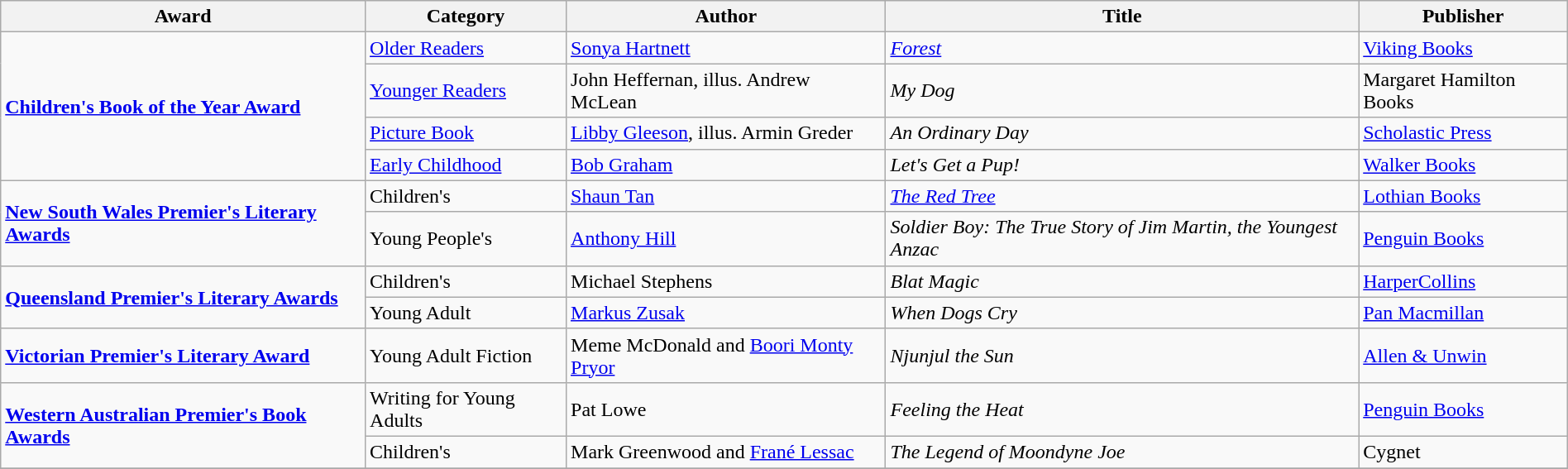<table class="wikitable" width=100%>
<tr>
<th>Award</th>
<th>Category</th>
<th>Author</th>
<th>Title</th>
<th>Publisher</th>
</tr>
<tr>
<td rowspan=4><strong><a href='#'>Children's Book of the Year Award</a></strong></td>
<td><a href='#'>Older Readers</a></td>
<td><a href='#'>Sonya Hartnett</a></td>
<td><em><a href='#'>Forest</a></em></td>
<td><a href='#'>Viking Books</a></td>
</tr>
<tr>
<td><a href='#'>Younger Readers</a></td>
<td>John Heffernan, illus. Andrew McLean</td>
<td><em>My Dog</em></td>
<td>Margaret Hamilton Books</td>
</tr>
<tr>
<td><a href='#'>Picture Book</a></td>
<td><a href='#'>Libby Gleeson</a>, illus. Armin Greder</td>
<td><em>An Ordinary Day</em></td>
<td><a href='#'>Scholastic Press</a></td>
</tr>
<tr>
<td><a href='#'>Early Childhood</a></td>
<td><a href='#'>Bob Graham</a></td>
<td><em>Let's Get a Pup!</em></td>
<td><a href='#'>Walker Books</a></td>
</tr>
<tr>
<td rowspan=2><strong><a href='#'>New South Wales Premier's Literary Awards</a></strong></td>
<td>Children's</td>
<td><a href='#'>Shaun Tan</a></td>
<td><em><a href='#'>The Red Tree</a></em></td>
<td><a href='#'>Lothian Books</a></td>
</tr>
<tr>
<td>Young People's</td>
<td><a href='#'>Anthony Hill</a></td>
<td><em>Soldier Boy: The True Story of Jim Martin, the Youngest Anzac</em></td>
<td><a href='#'>Penguin Books</a></td>
</tr>
<tr>
<td rowspan=2><strong><a href='#'>Queensland Premier's Literary Awards</a></strong></td>
<td>Children's</td>
<td>Michael Stephens</td>
<td><em>Blat Magic</em></td>
<td><a href='#'>HarperCollins</a></td>
</tr>
<tr>
<td>Young Adult</td>
<td><a href='#'>Markus Zusak</a></td>
<td><em>When Dogs Cry</em></td>
<td><a href='#'>Pan Macmillan</a></td>
</tr>
<tr>
<td><strong><a href='#'>Victorian Premier's Literary Award</a></strong></td>
<td>Young Adult Fiction</td>
<td>Meme McDonald and <a href='#'>Boori Monty Pryor</a></td>
<td><em>Njunjul the Sun</em></td>
<td><a href='#'>Allen & Unwin</a></td>
</tr>
<tr>
<td rowspan=2><strong><a href='#'>Western Australian Premier's Book Awards</a></strong></td>
<td>Writing for Young Adults</td>
<td>Pat Lowe</td>
<td><em>Feeling the Heat</em></td>
<td><a href='#'>Penguin Books</a></td>
</tr>
<tr>
<td>Children's</td>
<td>Mark Greenwood and <a href='#'>Frané Lessac</a></td>
<td><em>The Legend of Moondyne Joe </em></td>
<td>Cygnet</td>
</tr>
<tr>
</tr>
</table>
